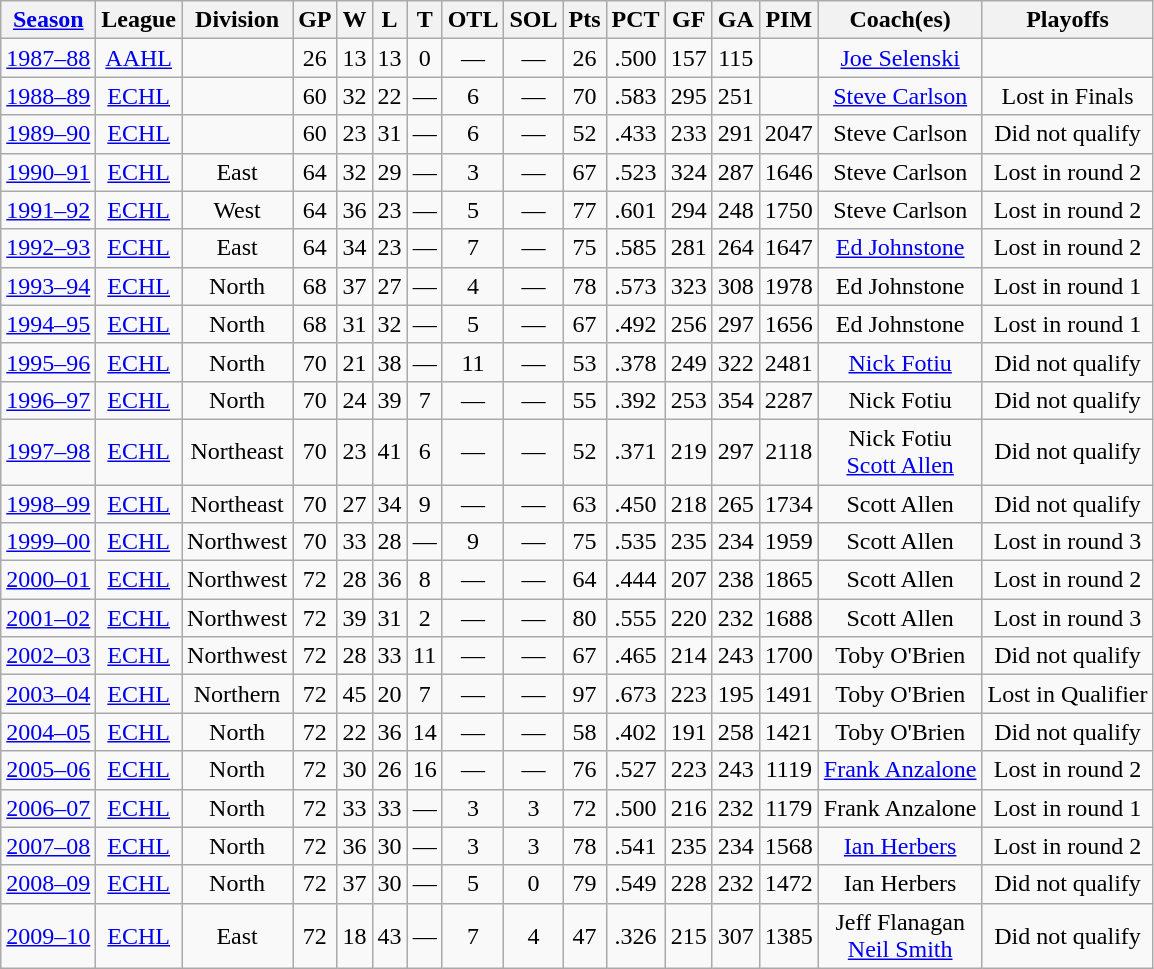<table class="wikitable" style="text-align:center">
<tr>
<th><a href='#'>Season</a></th>
<th>League</th>
<th>Division</th>
<th>GP</th>
<th>W</th>
<th>L</th>
<th>T</th>
<th>OTL</th>
<th>SOL</th>
<th>Pts</th>
<th>PCT</th>
<th>GF</th>
<th>GA</th>
<th>PIM</th>
<th>Coach(es)</th>
<th>Playoffs</th>
</tr>
<tr>
<td><a href='#'>1987–88</a></td>
<td><a href='#'>AAHL</a></td>
<td></td>
<td>26</td>
<td>13</td>
<td>13</td>
<td>0</td>
<td>—</td>
<td>—</td>
<td>26</td>
<td>.500</td>
<td>157</td>
<td>115</td>
<td></td>
<td><a href='#'>Joe Selenski</a></td>
<td></td>
</tr>
<tr>
<td><a href='#'>1988–89</a></td>
<td><a href='#'>ECHL</a></td>
<td></td>
<td>60</td>
<td>32</td>
<td>22</td>
<td>—</td>
<td>6</td>
<td>—</td>
<td>70</td>
<td>.583</td>
<td>295</td>
<td>251</td>
<td></td>
<td><a href='#'>Steve Carlson</a></td>
<td>Lost in Finals</td>
</tr>
<tr>
<td><a href='#'>1989–90</a></td>
<td><a href='#'>ECHL</a></td>
<td></td>
<td>60</td>
<td>23</td>
<td>31</td>
<td>—</td>
<td>6</td>
<td>—</td>
<td>52</td>
<td>.433</td>
<td>233</td>
<td>291</td>
<td>2047</td>
<td>Steve Carlson</td>
<td>Did not qualify</td>
</tr>
<tr>
<td><a href='#'>1990–91</a></td>
<td><a href='#'>ECHL</a></td>
<td>East</td>
<td>64</td>
<td>32</td>
<td>29</td>
<td>—</td>
<td>3</td>
<td>—</td>
<td>67</td>
<td>.523</td>
<td>324</td>
<td>287</td>
<td>1646</td>
<td>Steve Carlson</td>
<td>Lost in round 2</td>
</tr>
<tr>
<td><a href='#'>1991–92</a></td>
<td><a href='#'>ECHL</a></td>
<td>West</td>
<td>64</td>
<td>36</td>
<td>23</td>
<td>—</td>
<td>5</td>
<td>—</td>
<td>77</td>
<td>.601</td>
<td>294</td>
<td>248</td>
<td>1750</td>
<td>Steve Carlson</td>
<td>Lost in round 2</td>
</tr>
<tr>
<td><a href='#'>1992–93</a></td>
<td><a href='#'>ECHL</a></td>
<td>East</td>
<td>64</td>
<td>34</td>
<td>23</td>
<td>—</td>
<td>7</td>
<td>—</td>
<td>75</td>
<td>.585</td>
<td>281</td>
<td>264</td>
<td>1647</td>
<td><a href='#'>Ed Johnstone</a></td>
<td>Lost in round 2</td>
</tr>
<tr>
<td><a href='#'>1993–94</a></td>
<td><a href='#'>ECHL</a></td>
<td>North</td>
<td>68</td>
<td>37</td>
<td>27</td>
<td>—</td>
<td>4</td>
<td>—</td>
<td>78</td>
<td>.573</td>
<td>323</td>
<td>308</td>
<td>1978</td>
<td>Ed Johnstone</td>
<td>Lost in round 1</td>
</tr>
<tr>
<td><a href='#'>1994–95</a></td>
<td><a href='#'>ECHL</a></td>
<td>North</td>
<td>68</td>
<td>31</td>
<td>32</td>
<td>—</td>
<td>5</td>
<td>—</td>
<td>67</td>
<td>.492</td>
<td>256</td>
<td>297</td>
<td>1656</td>
<td>Ed Johnstone</td>
<td>Lost in round 1</td>
</tr>
<tr>
<td><a href='#'>1995–96</a></td>
<td><a href='#'>ECHL</a></td>
<td>North</td>
<td>70</td>
<td>21</td>
<td>38</td>
<td>—</td>
<td>11</td>
<td>—</td>
<td>53</td>
<td>.378</td>
<td>249</td>
<td>322</td>
<td>2481</td>
<td><a href='#'>Nick Fotiu</a></td>
<td>Did not qualify</td>
</tr>
<tr>
<td><a href='#'>1996–97</a></td>
<td><a href='#'>ECHL</a></td>
<td>North</td>
<td>70</td>
<td>24</td>
<td>39</td>
<td>7</td>
<td>—</td>
<td>—</td>
<td>55</td>
<td>.392</td>
<td>253</td>
<td>354</td>
<td>2287</td>
<td>Nick Fotiu</td>
<td>Did not qualify</td>
</tr>
<tr>
<td><a href='#'>1997–98</a></td>
<td><a href='#'>ECHL</a></td>
<td>Northeast</td>
<td>70</td>
<td>23</td>
<td>41</td>
<td>6</td>
<td>—</td>
<td>—</td>
<td>52</td>
<td>.371</td>
<td>219</td>
<td>297</td>
<td>2118</td>
<td>Nick Fotiu <br> <a href='#'>Scott Allen</a></td>
<td>Did not qualify</td>
</tr>
<tr>
<td><a href='#'>1998–99</a></td>
<td><a href='#'>ECHL</a></td>
<td>Northeast</td>
<td>70</td>
<td>27</td>
<td>34</td>
<td>9</td>
<td>—</td>
<td>—</td>
<td>63</td>
<td>.450</td>
<td>218</td>
<td>265</td>
<td>1734</td>
<td>Scott Allen</td>
<td>Did not qualify</td>
</tr>
<tr>
<td><a href='#'>1999–00</a></td>
<td><a href='#'>ECHL</a></td>
<td>Northwest</td>
<td>70</td>
<td>33</td>
<td>28</td>
<td>—</td>
<td>9</td>
<td>—</td>
<td>75</td>
<td>.535</td>
<td>235</td>
<td>234</td>
<td>1959</td>
<td>Scott Allen</td>
<td>Lost in round 3</td>
</tr>
<tr>
<td><a href='#'>2000–01</a></td>
<td><a href='#'>ECHL</a></td>
<td>Northwest</td>
<td>72</td>
<td>28</td>
<td>36</td>
<td>8</td>
<td>—</td>
<td>—</td>
<td>64</td>
<td>.444</td>
<td>207</td>
<td>238</td>
<td>1865</td>
<td>Scott Allen</td>
<td>Lost in round 2</td>
</tr>
<tr>
<td><a href='#'>2001–02</a></td>
<td><a href='#'>ECHL</a></td>
<td>Northwest</td>
<td>72</td>
<td>39</td>
<td>31</td>
<td>2</td>
<td>—</td>
<td>—</td>
<td>80</td>
<td>.555</td>
<td>220</td>
<td>232</td>
<td>1688</td>
<td>Scott Allen</td>
<td>Lost in round 3</td>
</tr>
<tr>
<td><a href='#'>2002–03</a></td>
<td><a href='#'>ECHL</a></td>
<td>Northwest</td>
<td>72</td>
<td>28</td>
<td>33</td>
<td>11</td>
<td>—</td>
<td>—</td>
<td>67</td>
<td>.465</td>
<td>214</td>
<td>243</td>
<td>1700</td>
<td>Toby O'Brien</td>
<td>Did not qualify</td>
</tr>
<tr>
<td><a href='#'>2003–04</a></td>
<td><a href='#'>ECHL</a></td>
<td>Northern</td>
<td>72</td>
<td>45</td>
<td>20</td>
<td>7</td>
<td>—</td>
<td>—</td>
<td>97</td>
<td>.673</td>
<td>223</td>
<td>195</td>
<td>1491</td>
<td>Toby O'Brien</td>
<td>Lost in Qualifier</td>
</tr>
<tr>
<td><a href='#'>2004–05</a></td>
<td><a href='#'>ECHL</a></td>
<td>North</td>
<td>72</td>
<td>22</td>
<td>36</td>
<td>14</td>
<td>—</td>
<td>—</td>
<td>58</td>
<td>.402</td>
<td>191</td>
<td>258</td>
<td>1421</td>
<td>Toby O'Brien</td>
<td>Did not qualify</td>
</tr>
<tr>
<td><a href='#'>2005–06</a></td>
<td><a href='#'>ECHL</a></td>
<td>North</td>
<td>72</td>
<td>30</td>
<td>26</td>
<td>16</td>
<td>—</td>
<td>—</td>
<td>76</td>
<td>.527</td>
<td>223</td>
<td>243</td>
<td>1119</td>
<td><a href='#'>Frank Anzalone</a></td>
<td>Lost in round 2</td>
</tr>
<tr>
<td><a href='#'>2006–07</a></td>
<td><a href='#'>ECHL</a></td>
<td>North</td>
<td>72</td>
<td>33</td>
<td>33</td>
<td>—</td>
<td>3</td>
<td>3</td>
<td>72</td>
<td>.500</td>
<td>216</td>
<td>232</td>
<td>1179</td>
<td>Frank Anzalone</td>
<td>Lost in round 1</td>
</tr>
<tr>
<td><a href='#'>2007–08</a></td>
<td><a href='#'>ECHL</a></td>
<td>North</td>
<td>72</td>
<td>36</td>
<td>30</td>
<td>—</td>
<td>3</td>
<td>3</td>
<td>78</td>
<td>.541</td>
<td>235</td>
<td>234</td>
<td>1568</td>
<td><a href='#'>Ian Herbers</a></td>
<td>Lost in round 2</td>
</tr>
<tr>
<td><a href='#'>2008–09</a></td>
<td><a href='#'>ECHL</a></td>
<td>North</td>
<td>72</td>
<td>37</td>
<td>30</td>
<td>—</td>
<td>5</td>
<td>0</td>
<td>79</td>
<td>.549</td>
<td>228</td>
<td>232</td>
<td>1472</td>
<td>Ian Herbers</td>
<td>Did not qualify</td>
</tr>
<tr>
<td><a href='#'>2009–10</a></td>
<td><a href='#'>ECHL</a></td>
<td>East</td>
<td>72</td>
<td>18</td>
<td>43</td>
<td>—</td>
<td>7</td>
<td>4</td>
<td>47</td>
<td>.326</td>
<td>215</td>
<td>307</td>
<td>1385</td>
<td>Jeff Flanagan<br><a href='#'>Neil Smith</a></td>
<td>Did not qualify</td>
</tr>
</table>
